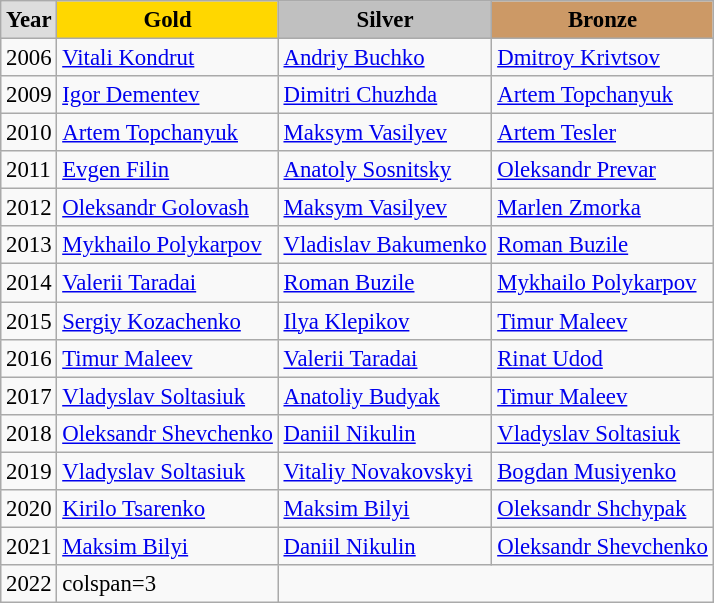<table class="wikitable sortable alternance" style="font-size:95%">
<tr>
<td style="background:#DDDDDD; font-weight:bold; text-align:center;">Year</td>
<td style="background:gold; font-weight:bold; text-align:center;">Gold</td>
<td style="background:silver; font-weight:bold; text-align:center;">Silver</td>
<td style="background:#cc9966; font-weight:bold; text-align:center;">Bronze</td>
</tr>
<tr>
<td>2006</td>
<td><a href='#'>Vitali Kondrut</a></td>
<td><a href='#'>Andriy Buchko</a></td>
<td><a href='#'>Dmitroy Krivtsov</a></td>
</tr>
<tr>
<td>2009</td>
<td><a href='#'>Igor Dementev</a></td>
<td><a href='#'>Dimitri Chuzhda</a></td>
<td><a href='#'>Artem Topchanyuk</a></td>
</tr>
<tr>
<td>2010</td>
<td><a href='#'>Artem Topchanyuk</a></td>
<td><a href='#'>Maksym Vasilyev</a></td>
<td><a href='#'>Artem Tesler</a></td>
</tr>
<tr>
<td>2011</td>
<td><a href='#'>Evgen Filin</a></td>
<td><a href='#'>Anatoly Sosnitsky</a></td>
<td><a href='#'>Oleksandr Prevar</a></td>
</tr>
<tr>
<td>2012</td>
<td><a href='#'>Oleksandr Golovash</a></td>
<td><a href='#'>Maksym Vasilyev</a></td>
<td><a href='#'>Marlen Zmorka</a></td>
</tr>
<tr>
<td>2013</td>
<td><a href='#'>Mykhailo Polykarpov</a></td>
<td><a href='#'>Vladislav Bakumenko</a></td>
<td><a href='#'>Roman Buzile</a></td>
</tr>
<tr>
<td>2014</td>
<td><a href='#'>Valerii Taradai</a></td>
<td><a href='#'>Roman Buzile</a></td>
<td><a href='#'>Mykhailo Polykarpov</a></td>
</tr>
<tr>
<td>2015</td>
<td><a href='#'>Sergiy Kozachenko</a></td>
<td><a href='#'>Ilya Klepikov</a></td>
<td><a href='#'>Timur Maleev</a></td>
</tr>
<tr>
<td>2016</td>
<td><a href='#'>Timur Maleev</a></td>
<td><a href='#'>Valerii Taradai</a></td>
<td><a href='#'>Rinat Udod</a></td>
</tr>
<tr>
<td>2017</td>
<td><a href='#'>Vladyslav Soltasiuk</a></td>
<td><a href='#'>Anatoliy Budyak</a></td>
<td><a href='#'>Timur Maleev</a></td>
</tr>
<tr>
<td>2018</td>
<td><a href='#'>Oleksandr Shevchenko</a></td>
<td><a href='#'>Daniil Nikulin</a></td>
<td><a href='#'>Vladyslav Soltasiuk</a></td>
</tr>
<tr>
<td>2019</td>
<td><a href='#'>Vladyslav Soltasiuk</a></td>
<td><a href='#'>Vitaliy Novakovskyi</a></td>
<td><a href='#'>Bogdan Musiyenko</a></td>
</tr>
<tr>
<td>2020</td>
<td><a href='#'>Kirilo Tsarenko</a></td>
<td><a href='#'>Maksim Bilyi</a></td>
<td><a href='#'>Oleksandr Shchypak</a></td>
</tr>
<tr>
<td>2021</td>
<td><a href='#'>Maksim Bilyi</a></td>
<td><a href='#'>Daniil Nikulin</a></td>
<td><a href='#'>Oleksandr Shevchenko</a></td>
</tr>
<tr>
<td>2022</td>
<td>colspan=3 </td>
</tr>
</table>
